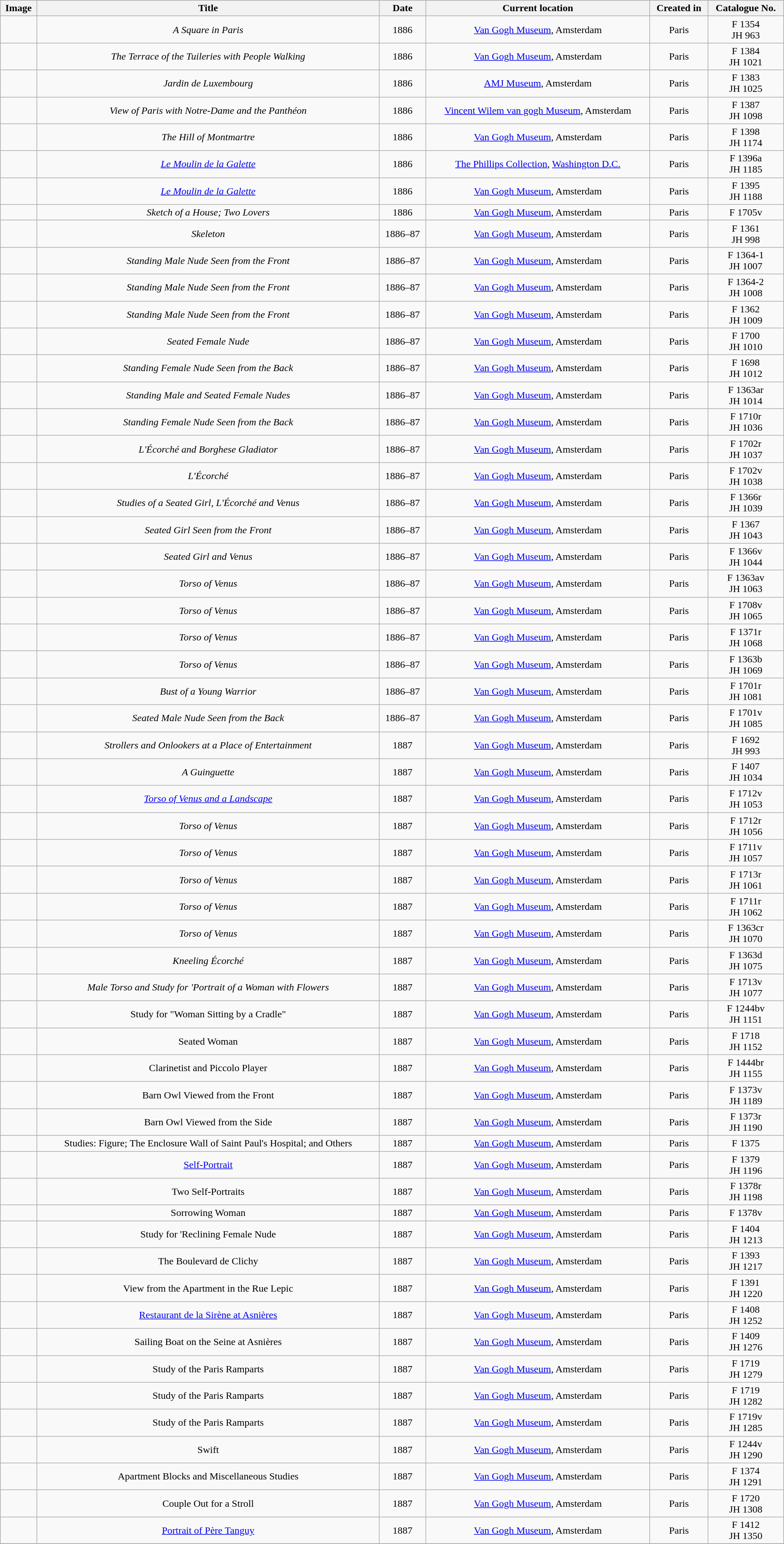<table class="wikitable sortable" style="font-size:100%; text-align: center; width:100%">
<tr>
<th>Image</th>
<th>Title</th>
<th>Date</th>
<th>Current location</th>
<th>Created in</th>
<th>Catalogue No.</th>
</tr>
<tr>
<td></td>
<td><em>A Square in Paris</em></td>
<td>1886</td>
<td><a href='#'>Van Gogh Museum</a>, Amsterdam</td>
<td>Paris</td>
<td>F 1354<br>JH 963</td>
</tr>
<tr>
<td></td>
<td><em>The Terrace of the Tuileries with People Walking</em></td>
<td>1886</td>
<td><a href='#'>Van Gogh Museum</a>, Amsterdam</td>
<td>Paris</td>
<td>F 1384<br>JH 1021</td>
</tr>
<tr>
<td></td>
<td><em>Jardin de Luxembourg</em></td>
<td>1886</td>
<td><a href='#'>AMJ Museum</a>, Amsterdam</td>
<td>Paris</td>
<td>F 1383<br>JH 1025</td>
</tr>
<tr>
<td></td>
<td><em>View of Paris with Notre-Dame and the Panthéon</em></td>
<td>1886</td>
<td><a href='#'>Vincent Wilem van gogh Museum</a>, Amsterdam</td>
<td>Paris</td>
<td>F 1387<br>JH 1098</td>
</tr>
<tr>
<td></td>
<td><em>The Hill of Montmartre</em></td>
<td>1886</td>
<td><a href='#'>Van Gogh Museum</a>, Amsterdam</td>
<td>Paris</td>
<td>F 1398<br>JH 1174</td>
</tr>
<tr>
<td></td>
<td><em><a href='#'>Le Moulin de la Galette</a></em></td>
<td>1886</td>
<td><a href='#'>The Phillips Collection</a>, <a href='#'>Washington D.C.</a></td>
<td>Paris</td>
<td>F 1396a<br>JH 1185</td>
</tr>
<tr>
<td></td>
<td><em><a href='#'>Le Moulin de la Galette</a></em></td>
<td>1886</td>
<td><a href='#'>Van Gogh Museum</a>, Amsterdam</td>
<td>Paris</td>
<td>F 1395<br>JH 1188</td>
</tr>
<tr>
<td></td>
<td><em>Sketch of a House; Two Lovers</em></td>
<td>1886</td>
<td><a href='#'>Van Gogh Museum</a>, Amsterdam</td>
<td>Paris</td>
<td>F 1705v</td>
</tr>
<tr>
<td></td>
<td><em>Skeleton</em></td>
<td>1886–87</td>
<td><a href='#'>Van Gogh Museum</a>, Amsterdam</td>
<td>Paris</td>
<td>F 1361<br>JH 998</td>
</tr>
<tr>
<td></td>
<td><em>Standing Male Nude Seen from the Front</em></td>
<td>1886–87</td>
<td><a href='#'>Van Gogh Museum</a>, Amsterdam</td>
<td>Paris</td>
<td>F 1364-1<br>JH 1007</td>
</tr>
<tr>
<td></td>
<td><em>Standing Male Nude Seen from the Front</em></td>
<td>1886–87</td>
<td><a href='#'>Van Gogh Museum</a>, Amsterdam</td>
<td>Paris</td>
<td>F 1364-2<br>JH 1008</td>
</tr>
<tr>
<td></td>
<td><em>Standing Male Nude Seen from the Front</em></td>
<td>1886–87</td>
<td><a href='#'>Van Gogh Museum</a>, Amsterdam</td>
<td>Paris</td>
<td>F 1362<br>JH 1009</td>
</tr>
<tr>
<td></td>
<td><em>Seated Female Nude</em></td>
<td>1886–87</td>
<td><a href='#'>Van Gogh Museum</a>, Amsterdam</td>
<td>Paris</td>
<td>F 1700<br>JH 1010</td>
</tr>
<tr>
<td></td>
<td><em>Standing Female Nude Seen from the Back</em></td>
<td>1886–87</td>
<td><a href='#'>Van Gogh Museum</a>, Amsterdam</td>
<td>Paris</td>
<td>F 1698<br>JH 1012</td>
</tr>
<tr>
<td></td>
<td><em>Standing Male and Seated Female Nudes</em></td>
<td>1886–87</td>
<td><a href='#'>Van Gogh Museum</a>, Amsterdam</td>
<td>Paris</td>
<td>F 1363ar<br>JH 1014</td>
</tr>
<tr>
<td></td>
<td><em>Standing Female Nude Seen from the Back</em></td>
<td>1886–87</td>
<td><a href='#'>Van Gogh Museum</a>, Amsterdam</td>
<td>Paris</td>
<td>F 1710r<br>JH 1036</td>
</tr>
<tr>
<td></td>
<td><em>L'Écorché and Borghese Gladiator</em></td>
<td>1886–87</td>
<td><a href='#'>Van Gogh Museum</a>, Amsterdam</td>
<td>Paris</td>
<td>F 1702r<br>JH 1037</td>
</tr>
<tr>
<td></td>
<td><em>L'Écorché</em></td>
<td>1886–87</td>
<td><a href='#'>Van Gogh Museum</a>, Amsterdam</td>
<td>Paris</td>
<td>F 1702v<br>JH 1038</td>
</tr>
<tr>
<td></td>
<td><em>Studies of a Seated Girl, L'Écorché and Venus</em></td>
<td>1886–87</td>
<td><a href='#'>Van Gogh Museum</a>, Amsterdam</td>
<td>Paris</td>
<td>F 1366r<br>JH 1039</td>
</tr>
<tr>
<td></td>
<td><em>Seated Girl Seen from the Front</em></td>
<td>1886–87</td>
<td><a href='#'>Van Gogh Museum</a>, Amsterdam</td>
<td>Paris</td>
<td>F 1367<br>JH 1043</td>
</tr>
<tr>
<td></td>
<td><em>Seated Girl and Venus</em></td>
<td>1886–87</td>
<td><a href='#'>Van Gogh Museum</a>, Amsterdam</td>
<td>Paris</td>
<td>F 1366v<br>JH 1044</td>
</tr>
<tr>
<td></td>
<td><em>Torso of Venus</em></td>
<td>1886–87</td>
<td><a href='#'>Van Gogh Museum</a>, Amsterdam</td>
<td>Paris</td>
<td>F 1363av<br>JH 1063</td>
</tr>
<tr>
<td></td>
<td><em>Torso of Venus</em></td>
<td>1886–87</td>
<td><a href='#'>Van Gogh Museum</a>, Amsterdam</td>
<td>Paris</td>
<td>F 1708v<br>JH 1065</td>
</tr>
<tr>
<td></td>
<td><em>Torso of Venus</em></td>
<td>1886–87</td>
<td><a href='#'>Van Gogh Museum</a>, Amsterdam</td>
<td>Paris</td>
<td>F 1371r<br>JH 1068</td>
</tr>
<tr>
<td></td>
<td><em>Torso of Venus</em></td>
<td>1886–87</td>
<td><a href='#'>Van Gogh Museum</a>, Amsterdam</td>
<td>Paris</td>
<td>F 1363b<br>JH 1069</td>
</tr>
<tr>
<td></td>
<td><em>Bust of a Young Warrior</em></td>
<td>1886–87</td>
<td><a href='#'>Van Gogh Museum</a>, Amsterdam</td>
<td>Paris</td>
<td>F 1701r<br>JH 1081</td>
</tr>
<tr>
<td></td>
<td><em>Seated Male Nude Seen from the Back</em></td>
<td>1886–87</td>
<td><a href='#'>Van Gogh Museum</a>, Amsterdam</td>
<td>Paris</td>
<td>F 1701v<br>JH 1085</td>
</tr>
<tr>
<td></td>
<td><em>Strollers and Onlookers at a Place of Entertainment</em></td>
<td>1887</td>
<td><a href='#'>Van Gogh Museum</a>, Amsterdam</td>
<td>Paris</td>
<td>F 1692<br>JH 993</td>
</tr>
<tr>
<td></td>
<td><em>A Guinguette</em></td>
<td>1887</td>
<td><a href='#'>Van Gogh Museum</a>, Amsterdam</td>
<td>Paris</td>
<td>F 1407<br>JH 1034</td>
</tr>
<tr>
<td></td>
<td><em><a href='#'>Torso of Venus and a Landscape</a></em></td>
<td>1887</td>
<td><a href='#'>Van Gogh Museum</a>, Amsterdam</td>
<td>Paris</td>
<td>F 1712v<br>JH 1053</td>
</tr>
<tr>
<td></td>
<td><em>Torso of Venus</em></td>
<td>1887</td>
<td><a href='#'>Van Gogh Museum</a>, Amsterdam</td>
<td>Paris</td>
<td>F 1712r<br>JH 1056</td>
</tr>
<tr>
<td></td>
<td><em>Torso of Venus</em></td>
<td>1887</td>
<td><a href='#'>Van Gogh Museum</a>, Amsterdam</td>
<td>Paris</td>
<td>F 1711v<br>JH 1057</td>
</tr>
<tr>
<td></td>
<td><em>Torso of Venus</em></td>
<td>1887</td>
<td><a href='#'>Van Gogh Museum</a>, Amsterdam</td>
<td>Paris</td>
<td>F 1713r<br>JH 1061</td>
</tr>
<tr>
<td></td>
<td><em>Torso of Venus</em></td>
<td>1887</td>
<td><a href='#'>Van Gogh Museum</a>, Amsterdam</td>
<td>Paris</td>
<td>F 1711r<br>JH 1062</td>
</tr>
<tr>
<td></td>
<td><em>Torso of Venus</em></td>
<td>1887</td>
<td><a href='#'>Van Gogh Museum</a>, Amsterdam</td>
<td>Paris</td>
<td>F 1363cr<br>JH 1070</td>
</tr>
<tr>
<td></td>
<td><em>Kneeling Écorché</em></td>
<td>1887</td>
<td><a href='#'>Van Gogh Museum</a>, Amsterdam</td>
<td>Paris</td>
<td>F 1363d<br>JH 1075</td>
</tr>
<tr>
<td></td>
<td><em>Male Torso and Study for 'Portrait of a Woman with Flowers<strong></td>
<td>1887</td>
<td><a href='#'>Van Gogh Museum</a>, Amsterdam</td>
<td>Paris</td>
<td>F 1713v<br>JH 1077</td>
</tr>
<tr>
<td></td>
<td></em>Study for "Woman Sitting by a Cradle"<em></td>
<td>1887</td>
<td><a href='#'>Van Gogh Museum</a>, Amsterdam</td>
<td>Paris</td>
<td>F 1244bv<br>JH 1151</td>
</tr>
<tr>
<td></td>
<td></em>Seated Woman<em></td>
<td>1887</td>
<td><a href='#'>Van Gogh Museum</a>, Amsterdam</td>
<td>Paris</td>
<td>F 1718<br>JH 1152</td>
</tr>
<tr>
<td></td>
<td></em>Clarinetist and Piccolo Player<em></td>
<td>1887</td>
<td><a href='#'>Van Gogh Museum</a>, Amsterdam</td>
<td>Paris</td>
<td>F 1444br<br>JH 1155</td>
</tr>
<tr>
<td></td>
<td></em>Barn Owl Viewed from the Front<em></td>
<td>1887</td>
<td><a href='#'>Van Gogh Museum</a>, Amsterdam</td>
<td>Paris</td>
<td>F 1373v<br>JH 1189</td>
</tr>
<tr>
<td></td>
<td></em>Barn Owl Viewed from the Side<em></td>
<td>1887</td>
<td><a href='#'>Van Gogh Museum</a>, Amsterdam</td>
<td>Paris</td>
<td>F 1373r<br>JH 1190</td>
</tr>
<tr>
<td></td>
<td></em>Studies: Figure; The Enclosure Wall of Saint Paul's Hospital; and Others<em></td>
<td>1887</td>
<td><a href='#'>Van Gogh Museum</a>, Amsterdam</td>
<td>Paris</td>
<td>F 1375</td>
</tr>
<tr>
<td></td>
<td></em><a href='#'>Self-Portrait</a><em></td>
<td>1887</td>
<td><a href='#'>Van Gogh Museum</a>, Amsterdam</td>
<td>Paris</td>
<td>F 1379<br>JH 1196</td>
</tr>
<tr>
<td></td>
<td></em>Two Self-Portraits<em></td>
<td>1887</td>
<td><a href='#'>Van Gogh Museum</a>, Amsterdam</td>
<td>Paris</td>
<td>F 1378r<br>JH 1198</td>
</tr>
<tr>
<td></td>
<td></em>Sorrowing Woman<em></td>
<td>1887</td>
<td><a href='#'>Van Gogh Museum</a>, Amsterdam</td>
<td>Paris</td>
<td>F 1378v</td>
</tr>
<tr>
<td></td>
<td></em>Study for 'Reclining Female Nude<em></td>
<td>1887</td>
<td><a href='#'>Van Gogh Museum</a>, Amsterdam</td>
<td>Paris</td>
<td>F 1404<br>JH 1213</td>
</tr>
<tr>
<td></td>
<td></em>The Boulevard de Clichy<em></td>
<td>1887</td>
<td><a href='#'>Van Gogh Museum</a>, Amsterdam</td>
<td>Paris</td>
<td>F 1393<br>JH 1217</td>
</tr>
<tr>
<td></td>
<td></em>View from the Apartment in the Rue Lepic<em></td>
<td>1887</td>
<td><a href='#'>Van Gogh Museum</a>, Amsterdam</td>
<td>Paris</td>
<td>F 1391<br>JH 1220</td>
</tr>
<tr>
<td></td>
<td></em><a href='#'>Restaurant de la Sirène at Asnières</a><em></td>
<td>1887</td>
<td><a href='#'>Van Gogh Museum</a>, Amsterdam</td>
<td>Paris</td>
<td>F 1408<br>JH 1252</td>
</tr>
<tr>
<td></td>
<td></em>Sailing Boat on the Seine at Asnières<em></td>
<td>1887</td>
<td><a href='#'>Van Gogh Museum</a>, Amsterdam</td>
<td>Paris</td>
<td>F 1409<br>JH 1276</td>
</tr>
<tr>
<td></td>
<td></em>Study of the Paris Ramparts<em></td>
<td>1887</td>
<td><a href='#'>Van Gogh Museum</a>, Amsterdam</td>
<td>Paris</td>
<td>F 1719<br>JH 1279</td>
</tr>
<tr>
<td></td>
<td></em>Study of the Paris Ramparts<em></td>
<td>1887</td>
<td><a href='#'>Van Gogh Museum</a>, Amsterdam</td>
<td>Paris</td>
<td>F 1719<br>JH 1282</td>
</tr>
<tr>
<td></td>
<td></em>Study of the Paris Ramparts<em></td>
<td>1887</td>
<td><a href='#'>Van Gogh Museum</a>, Amsterdam</td>
<td>Paris</td>
<td>F 1719v<br>JH 1285</td>
</tr>
<tr>
<td></td>
<td></em>Swift<em></td>
<td>1887</td>
<td><a href='#'>Van Gogh Museum</a>, Amsterdam</td>
<td>Paris</td>
<td>F 1244v<br>JH 1290</td>
</tr>
<tr>
<td></td>
<td></em>Apartment Blocks and Miscellaneous Studies<em></td>
<td>1887</td>
<td><a href='#'>Van Gogh Museum</a>, Amsterdam</td>
<td>Paris</td>
<td>F 1374<br>JH 1291</td>
</tr>
<tr>
<td></td>
<td></em>Couple Out for a Stroll<em></td>
<td>1887</td>
<td><a href='#'>Van Gogh Museum</a>, Amsterdam</td>
<td>Paris</td>
<td>F 1720<br>JH 1308</td>
</tr>
<tr>
<td></td>
<td></em><a href='#'>Portrait of Père Tanguy</a><em></td>
<td>1887</td>
<td><a href='#'>Van Gogh Museum</a>, Amsterdam</td>
<td>Paris</td>
<td>F 1412<br>JH 1350</td>
</tr>
<tr>
</tr>
</table>
